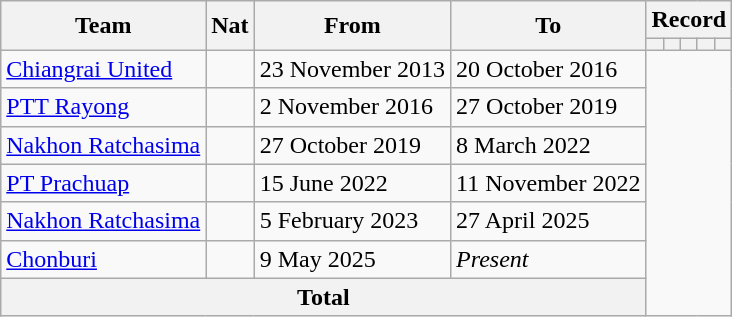<table class="wikitable" style="text-align: center">
<tr>
<th rowspan=2>Team</th>
<th rowspan=2>Nat</th>
<th rowspan=2>From</th>
<th rowspan=2>To</th>
<th colspan=5>Record</th>
</tr>
<tr>
<th></th>
<th></th>
<th></th>
<th></th>
<th></th>
</tr>
<tr>
<td align=left><a href='#'>Chiangrai United</a></td>
<td></td>
<td align=left>23 November 2013</td>
<td align=left>20 October 2016<br></td>
</tr>
<tr>
<td align=left><a href='#'>PTT Rayong</a></td>
<td></td>
<td align=left>2 November 2016</td>
<td align=left>27 October 2019<br></td>
</tr>
<tr>
<td align=left><a href='#'>Nakhon Ratchasima</a></td>
<td></td>
<td align=left>27 October 2019</td>
<td align=left>8 March 2022<br></td>
</tr>
<tr>
<td align=left><a href='#'>PT Prachuap</a></td>
<td></td>
<td align=left>15 June 2022</td>
<td align=left>11 November 2022<br></td>
</tr>
<tr>
<td align=left><a href='#'>Nakhon Ratchasima</a></td>
<td></td>
<td align=left>5 February 2023</td>
<td align=left>27 April 2025<br></td>
</tr>
<tr>
<td align=left><a href='#'>Chonburi</a></td>
<td></td>
<td align=left>9 May 2025</td>
<td align=left><em>Present</em><br></td>
</tr>
<tr>
<th colspan="4">Total<br></th>
</tr>
</table>
